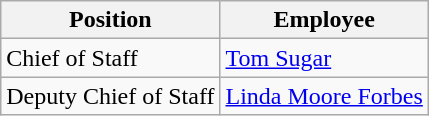<table class="wikitable">
<tr>
<th>Position</th>
<th>Employee</th>
</tr>
<tr>
<td>Chief of Staff</td>
<td><a href='#'>Tom Sugar</a></td>
</tr>
<tr>
<td>Deputy Chief of Staff</td>
<td><a href='#'>Linda Moore Forbes</a></td>
</tr>
</table>
